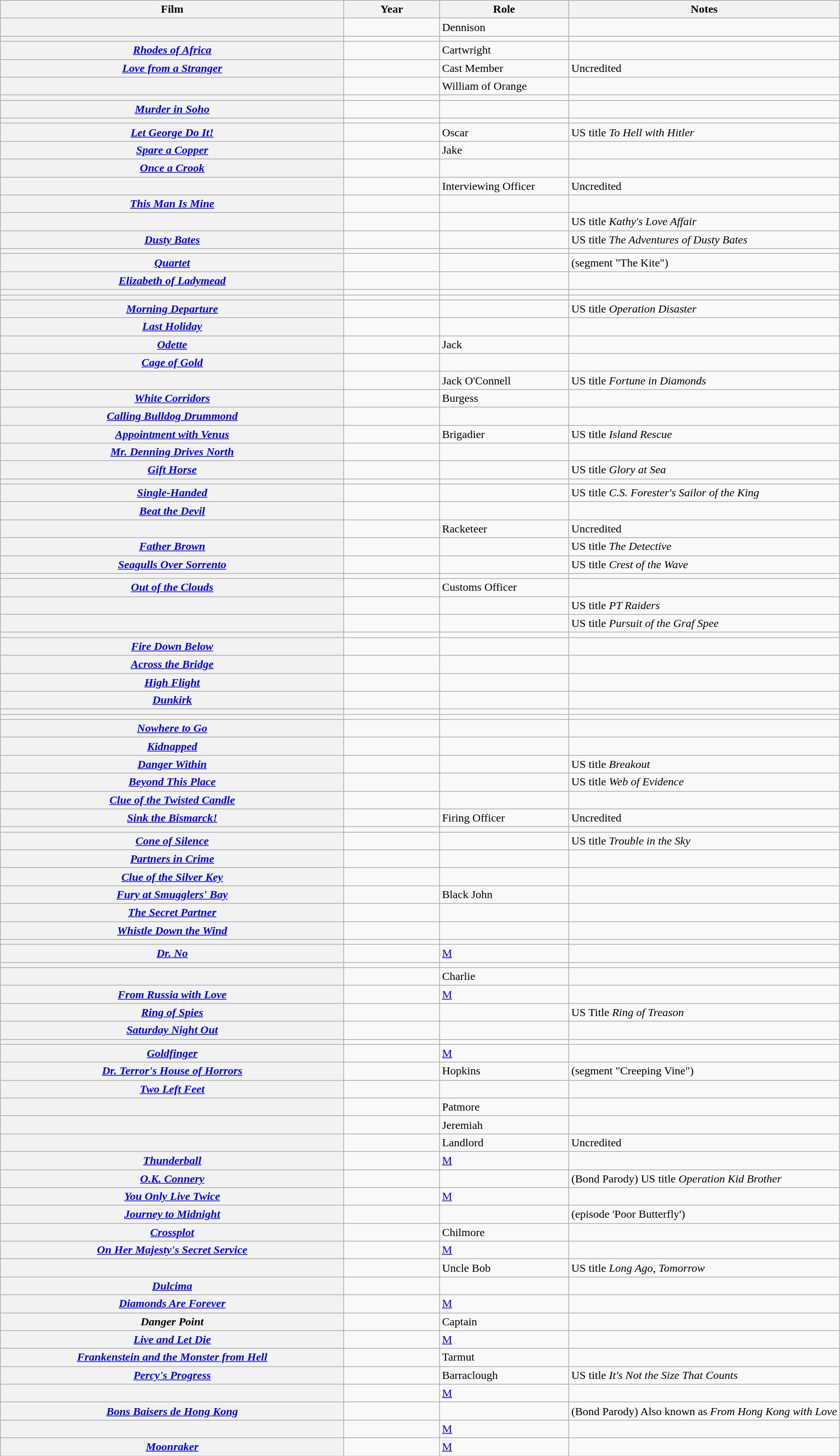<table class="wikitable plainrowheaders sortable" style="margin-right: 0;">
<tr>
<th scope="col" style="width: 30em;">Film</th>
<th scope="col" style="width: 8em;">Year</th>
<th scope="col" style="width: 11em;">Role</th>
<th scope="col" style="width: auto;" class="unsortable">Notes</th>
</tr>
<tr>
<th scope="row"></th>
<td></td>
<td>Dennison</td>
<td></td>
</tr>
<tr>
<th scope="row"></th>
<td></td>
<td></td>
<td></td>
</tr>
<tr>
<th scope="row"><em><a href='#'>Rhodes of Africa</a></em></th>
<td></td>
<td>Cartwright</td>
<td></td>
</tr>
<tr>
<th scope="row"><em><a href='#'>Love from a Stranger</a></em></th>
<td></td>
<td>Cast Member</td>
<td>Uncredited</td>
</tr>
<tr>
<th scope="row"></th>
<td></td>
<td>William of Orange</td>
<td></td>
</tr>
<tr>
<th scope="row"></th>
<td></td>
<td></td>
<td></td>
</tr>
<tr>
<th scope="row"><em><a href='#'>Murder in Soho</a></em></th>
<td></td>
<td></td>
<td></td>
</tr>
<tr>
<th scope="row"></th>
<td></td>
<td></td>
<td></td>
</tr>
<tr>
<th scope="row"><em><a href='#'>Let George Do It!</a></em></th>
<td></td>
<td>Oscar</td>
<td>US title <em>To Hell with Hitler</em></td>
</tr>
<tr>
<th scope="row"><em><a href='#'>Spare a Copper</a></em></th>
<td></td>
<td>Jake</td>
<td></td>
</tr>
<tr>
<th scope="row"><em><a href='#'>Once a Crook</a></em></th>
<td></td>
<td></td>
<td></td>
</tr>
<tr>
<th scope="row"></th>
<td></td>
<td>Interviewing Officer</td>
<td>Uncredited</td>
</tr>
<tr>
<th scope="row"><em><a href='#'>This Man Is Mine</a></em></th>
<td></td>
<td></td>
<td></td>
</tr>
<tr>
<th scope="row"></th>
<td></td>
<td></td>
<td>US title <em>Kathy's Love Affair</em></td>
</tr>
<tr>
<th scope="row"><em><a href='#'>Dusty Bates</a></em></th>
<td></td>
<td></td>
<td>US title <em>The Adventures of Dusty Bates</em></td>
</tr>
<tr>
<th scope="row"></th>
<td></td>
<td></td>
<td></td>
</tr>
<tr>
<th scope="row"><em><a href='#'>Quartet</a></em></th>
<td></td>
<td></td>
<td>(segment "The Kite")</td>
</tr>
<tr>
<th scope="row"><em><a href='#'>Elizabeth of Ladymead</a></em></th>
<td></td>
<td></td>
<td></td>
</tr>
<tr>
<th scope="row"></th>
<td></td>
<td></td>
<td></td>
</tr>
<tr>
<th scope="row"></th>
<td></td>
<td></td>
<td></td>
</tr>
<tr>
<th scope="row"><em><a href='#'>Morning Departure</a></em></th>
<td></td>
<td></td>
<td>US title <em>Operation Disaster</em></td>
</tr>
<tr>
<th scope="row"><em><a href='#'>Last Holiday</a></em></th>
<td></td>
<td></td>
<td></td>
</tr>
<tr>
<th scope="row"><em><a href='#'>Odette</a></em></th>
<td></td>
<td>Jack</td>
<td></td>
</tr>
<tr>
<th scope="row"><em><a href='#'>Cage of Gold</a></em></th>
<td></td>
<td></td>
<td></td>
</tr>
<tr>
<th scope="row"></th>
<td></td>
<td>Jack O'Connell</td>
<td>US title <em>Fortune in Diamonds</em></td>
</tr>
<tr>
<th scope="row"><em><a href='#'>White Corridors</a></em></th>
<td></td>
<td>Burgess</td>
<td></td>
</tr>
<tr>
<th scope="row"><em><a href='#'>Calling Bulldog Drummond</a></em></th>
<td></td>
<td></td>
<td></td>
</tr>
<tr>
<th scope="row"><em><a href='#'>Appointment with Venus</a></em></th>
<td></td>
<td>Brigadier</td>
<td>US title <em>Island Rescue</em></td>
</tr>
<tr>
<th scope="row"><em><a href='#'>Mr. Denning Drives North</a></em></th>
<td></td>
<td></td>
<td></td>
</tr>
<tr>
<th scope="row"><em><a href='#'>Gift Horse</a></em></th>
<td></td>
<td></td>
<td>US title <em>Glory at Sea</em></td>
</tr>
<tr>
<th scope="row"></th>
<td></td>
<td></td>
<td></td>
</tr>
<tr>
<th scope="row"><em><a href='#'>Single-Handed</a></em></th>
<td></td>
<td></td>
<td>US title <em>C.S. Forester's Sailor of the King</em></td>
</tr>
<tr>
<th scope="row"><em><a href='#'>Beat the Devil</a></em></th>
<td></td>
<td></td>
<td></td>
</tr>
<tr>
<th scope="row"></th>
<td></td>
<td>Racketeer</td>
<td>Uncredited</td>
</tr>
<tr>
<th scope="row"><em><a href='#'>Father Brown</a></em></th>
<td></td>
<td></td>
<td>US title <em>The Detective</em></td>
</tr>
<tr>
<th scope="row"><em><a href='#'>Seagulls Over Sorrento</a></em></th>
<td></td>
<td></td>
<td>US title <em>Crest of the Wave</em></td>
</tr>
<tr>
<th scope="row"></th>
<td></td>
<td></td>
<td></td>
</tr>
<tr>
<th scope="row"><em><a href='#'>Out of the Clouds</a></em></th>
<td></td>
<td>Customs Officer</td>
<td></td>
</tr>
<tr>
<th scope="row"></th>
<td></td>
<td></td>
<td>US title <em>PT Raiders</em></td>
</tr>
<tr>
<th scope="row"></th>
<td></td>
<td></td>
<td>US title <em>Pursuit of the Graf Spee</em></td>
</tr>
<tr>
<th scope="row"></th>
<td></td>
<td></td>
<td></td>
</tr>
<tr>
<th scope="row"><em><a href='#'>Fire Down Below</a></em></th>
<td></td>
<td></td>
<td></td>
</tr>
<tr>
<th scope="row"><em><a href='#'>Across the Bridge</a></em></th>
<td></td>
<td></td>
<td></td>
</tr>
<tr>
<th scope="row"><em><a href='#'>High Flight</a></em></th>
<td></td>
<td></td>
<td></td>
</tr>
<tr>
<th scope="row"><em><a href='#'>Dunkirk</a></em></th>
<td></td>
<td></td>
<td></td>
</tr>
<tr>
<th scope="row"></th>
<td></td>
<td></td>
<td></td>
</tr>
<tr>
<th scope="row"></th>
<td></td>
<td></td>
<td></td>
</tr>
<tr>
<th scope="row"><em><a href='#'>Nowhere to Go</a></em></th>
<td></td>
<td></td>
<td></td>
</tr>
<tr>
<th scope="row"><em><a href='#'>Kidnapped</a></em></th>
<td></td>
<td></td>
<td></td>
</tr>
<tr>
<th scope="row"><em><a href='#'>Danger Within</a></em></th>
<td></td>
<td></td>
<td>US title <em>Breakout</em></td>
</tr>
<tr>
<th scope="row"><em><a href='#'>Beyond This Place</a></em></th>
<td></td>
<td></td>
<td>US title <em>Web of Evidence</em></td>
</tr>
<tr>
<th scope="row"><em><a href='#'>Clue of the Twisted Candle</a></em></th>
<td></td>
<td></td>
<td></td>
</tr>
<tr>
<th scope="row"><em><a href='#'>Sink the Bismarck!</a></em></th>
<td></td>
<td>Firing Officer</td>
<td>Uncredited</td>
</tr>
<tr>
<th scope="row"></th>
<td></td>
<td></td>
<td></td>
</tr>
<tr>
<th scope="row"><em><a href='#'>Cone of Silence</a></em></th>
<td></td>
<td></td>
<td>US title <em>Trouble in the Sky</em></td>
</tr>
<tr>
<th scope="row"><em><a href='#'>Partners in Crime</a></em></th>
<td></td>
<td></td>
<td></td>
</tr>
<tr>
<th scope="row"><em><a href='#'>Clue of the Silver Key</a></em></th>
<td></td>
<td></td>
<td></td>
</tr>
<tr>
<th scope="row"><em><a href='#'>Fury at Smugglers' Bay</a></em></th>
<td></td>
<td>Black John</td>
<td></td>
</tr>
<tr>
<th scope="row"><em><a href='#'>The Secret Partner</a></em></th>
<td></td>
<td></td>
<td></td>
</tr>
<tr>
<th scope="row"><em><a href='#'>Whistle Down the Wind</a></em></th>
<td></td>
<td></td>
<td></td>
</tr>
<tr>
<th scope="row"></th>
<td></td>
<td></td>
<td></td>
</tr>
<tr>
<th scope="row"><em><a href='#'>Dr. No</a></em></th>
<td></td>
<td><a href='#'>M</a></td>
<td></td>
</tr>
<tr>
<th scope="row"></th>
<td></td>
<td></td>
<td></td>
</tr>
<tr>
<th scope="row"></th>
<td></td>
<td>Charlie</td>
<td></td>
</tr>
<tr>
<th scope="row"><em><a href='#'>From Russia with Love</a></em></th>
<td></td>
<td><a href='#'>M</a></td>
<td></td>
</tr>
<tr>
<th scope="row"><em><a href='#'>Ring of Spies</a></em></th>
<td></td>
<td></td>
<td>US Title <em>Ring of Treason</em></td>
</tr>
<tr>
<th scope="row"><em><a href='#'>Saturday Night Out</a></em></th>
<td></td>
<td></td>
<td></td>
</tr>
<tr>
<th scope="row"></th>
<td></td>
<td></td>
<td></td>
</tr>
<tr>
<th scope="row"><em><a href='#'>Goldfinger</a></em></th>
<td></td>
<td><a href='#'>M</a></td>
<td></td>
</tr>
<tr>
<th scope="row"><em><a href='#'>Dr. Terror's House of Horrors</a></em></th>
<td></td>
<td>Hopkins</td>
<td>(segment "Creeping Vine")</td>
</tr>
<tr>
<th scope="row"><em><a href='#'>Two Left Feet</a></em></th>
<td></td>
<td></td>
<td></td>
</tr>
<tr>
<th scope="row"></th>
<td></td>
<td>Patmore</td>
<td></td>
</tr>
<tr>
<th scope="row"></th>
<td></td>
<td>Jeremiah</td>
<td></td>
</tr>
<tr>
<th scope="row"></th>
<td></td>
<td>Landlord</td>
<td>Uncredited</td>
</tr>
<tr>
<th scope="row"><em><a href='#'>Thunderball</a></em></th>
<td></td>
<td><a href='#'>M</a></td>
<td></td>
</tr>
<tr>
<th scope="row"><em><a href='#'>O.K. Connery</a></em></th>
<td></td>
<td></td>
<td>(Bond Parody) US title <em>Operation Kid Brother</em></td>
</tr>
<tr>
<th scope="row"><em><a href='#'>You Only Live Twice</a></em></th>
<td></td>
<td><a href='#'>M</a></td>
<td></td>
</tr>
<tr>
<th scope="row"><em><a href='#'>Journey to Midnight</a></em></th>
<td></td>
<td></td>
<td>(episode 'Poor Butterfly')</td>
</tr>
<tr>
<th scope="row"><em><a href='#'>Crossplot</a></em></th>
<td></td>
<td>Chilmore</td>
<td></td>
</tr>
<tr>
<th scope="row"><em><a href='#'>On Her Majesty's Secret Service</a></em></th>
<td></td>
<td><a href='#'>M</a></td>
<td></td>
</tr>
<tr>
<th scope="row"></th>
<td></td>
<td>Uncle Bob</td>
<td>US title <em>Long Ago, Tomorrow</em></td>
</tr>
<tr>
<th scope="row"><em><a href='#'>Dulcima</a></em></th>
<td></td>
<td></td>
<td></td>
</tr>
<tr>
<th scope="row"><em><a href='#'>Diamonds Are Forever</a></em></th>
<td></td>
<td><a href='#'>M</a></td>
<td></td>
</tr>
<tr>
<th scope="row"><em>Danger Point</em></th>
<td></td>
<td>Captain</td>
<td></td>
</tr>
<tr>
<th scope="row"><em><a href='#'>Live and Let Die</a></em></th>
<td></td>
<td><a href='#'>M</a></td>
<td></td>
</tr>
<tr>
<th scope="row"><em><a href='#'>Frankenstein and the Monster from Hell</a></em></th>
<td></td>
<td>Tarmut</td>
<td></td>
</tr>
<tr>
<th scope="row"><em><a href='#'>Percy's Progress</a></em></th>
<td></td>
<td>Barraclough</td>
<td>US title <em>It's Not the Size That Counts</em></td>
</tr>
<tr>
<th scope="row"></th>
<td></td>
<td><a href='#'>M</a></td>
<td></td>
</tr>
<tr>
<th scope="row"><em><a href='#'>Bons Baisers de Hong Kong</a></em></th>
<td></td>
<td></td>
<td>(Bond Parody) Also known as <em>From Hong Kong with Love</em></td>
</tr>
<tr>
<th scope="row"></th>
<td></td>
<td><a href='#'>M</a></td>
<td></td>
</tr>
<tr>
<th scope="row"><em><a href='#'>Moonraker</a></em></th>
<td></td>
<td><a href='#'>M</a></td>
<td></td>
</tr>
</table>
